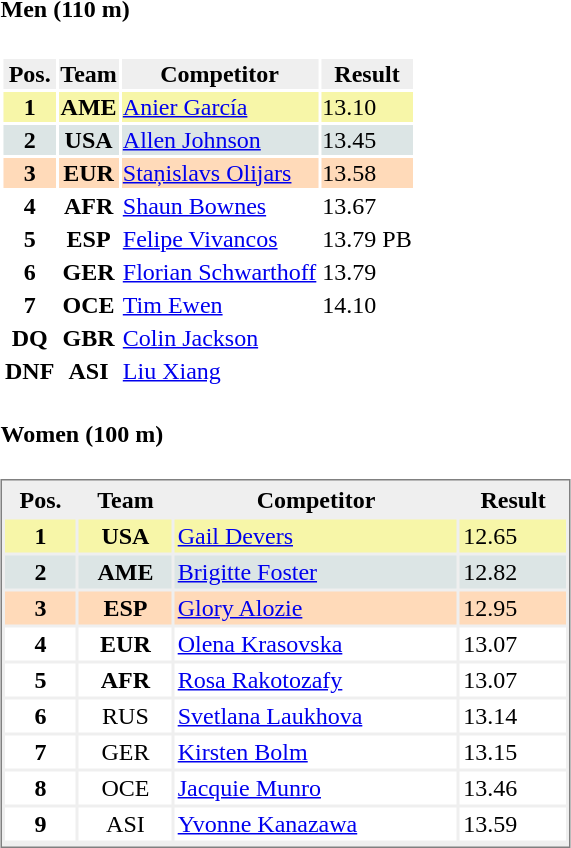<table>
<tr>
<td valign="top"><br><h4>Men (110 m)</h4><table>
<tr bgcolor="#EFEFEF">
<th>Pos.</th>
<th>Team</th>
<th>Competitor</th>
<th>Result</th>
</tr>
<tr align="center" valign="top" bgcolor="#F7F6A8">
<th>1</th>
<th>AME</th>
<td align="left"><a href='#'>Anier García</a></td>
<td align="left">13.10</td>
</tr>
<tr align="center" valign="top" bgcolor="#DCE5E5">
<th>2</th>
<th>USA</th>
<td align="left"><a href='#'>Allen Johnson</a></td>
<td align="left">13.45</td>
</tr>
<tr align="center" valign="top" bgcolor="#FFDAB9">
<th>3</th>
<th>EUR</th>
<td align="left"><a href='#'>Staņislavs Olijars</a></td>
<td align="left">13.58</td>
</tr>
<tr align="center" valign="top" bgcolor="#FFFFFF">
<th>4</th>
<th>AFR</th>
<td align="left"><a href='#'>Shaun Bownes</a></td>
<td align="left">13.67</td>
</tr>
<tr align="center" valign="top" bgcolor="#FFFFFF">
<th>5</th>
<th>ESP</th>
<td align="left"><a href='#'>Felipe Vivancos</a></td>
<td align="left">13.79 PB</td>
</tr>
<tr align="center" valign="top" bgcolor="#FFFFFF">
<th>6</th>
<th>GER</th>
<td align="left"><a href='#'>Florian Schwarthoff</a></td>
<td align="left">13.79</td>
</tr>
<tr align="center" valign="top" bgcolor="#FFFFFF">
<th>7</th>
<th>OCE</th>
<td align="left"><a href='#'>Tim Ewen</a></td>
<td align="left">14.10</td>
</tr>
<tr align="center" valign="top" bgcolor="#FFFFFF">
<th>DQ</th>
<th>GBR</th>
<td align="left"><a href='#'>Colin Jackson</a></td>
<td align="left"></td>
</tr>
<tr align="center" valign="top" bgcolor="#FFFFFF">
<th>DNF</th>
<th>ASI</th>
<td align="left"><a href='#'>Liu Xiang</a></td>
<td align="left"></td>
</tr>
</table>
<h4>Women (100 m)</h4><table style="border-style:solid;border-width:1px;border-color:#808080;background-color:#EFEFEF" cellspacing="2" cellpadding="2" width="380px">
<tr bgcolor="#EFEFEF">
<th>Pos.</th>
<th>Team</th>
<th>Competitor</th>
<th>Result</th>
</tr>
<tr align="center" valign="top" bgcolor="#F7F6A8">
<th>1</th>
<th>USA</th>
<td align="left"><a href='#'>Gail Devers</a></td>
<td align="left">12.65</td>
</tr>
<tr align="center" valign="top" bgcolor="#DCE5E5">
<th>2</th>
<th>AME</th>
<td align="left"><a href='#'>Brigitte Foster</a></td>
<td align="left">12.82</td>
</tr>
<tr align="center" valign="top" bgcolor="#FFDAB9">
<th>3</th>
<th>ESP</th>
<td align="left"><a href='#'>Glory Alozie</a></td>
<td align="left">12.95</td>
</tr>
<tr align="center" valign="top" bgcolor="#FFFFFF">
<th>4</th>
<th>EUR</th>
<td align="left"><a href='#'>Olena Krasovska</a></td>
<td align="left">13.07</td>
</tr>
<tr align="center" valign="top" bgcolor="#FFFFFF">
<th>5</th>
<th>AFR</th>
<td align="left"><a href='#'>Rosa Rakotozafy</a></td>
<td align="left">13.07</td>
</tr>
<tr align="center" valign="top" bgcolor="#FFFFFF">
<th>6</th>
<td>RUS</td>
<td align="left"><a href='#'>Svetlana Laukhova</a></td>
<td align="left">13.14</td>
</tr>
<tr align="center" valign="top" bgcolor="#FFFFFF">
<th>7</th>
<td>GER</td>
<td align="left"><a href='#'>Kirsten Bolm</a></td>
<td align="left">13.15</td>
</tr>
<tr align="center" valign="top" bgcolor="#FFFFFF">
<th>8</th>
<td>OCE</td>
<td align="left"><a href='#'>Jacquie Munro</a></td>
<td align="left">13.46</td>
</tr>
<tr align="center" valign="top" bgcolor="#FFFFFF">
<th>9</th>
<td>ASI</td>
<td align="left"><a href='#'>Yvonne Kanazawa</a></td>
<td align="left">13.59</td>
</tr>
<tr align="center" valign="top" bgcolor="#FFFFFF">
</tr>
</table>
</td>
</tr>
</table>
